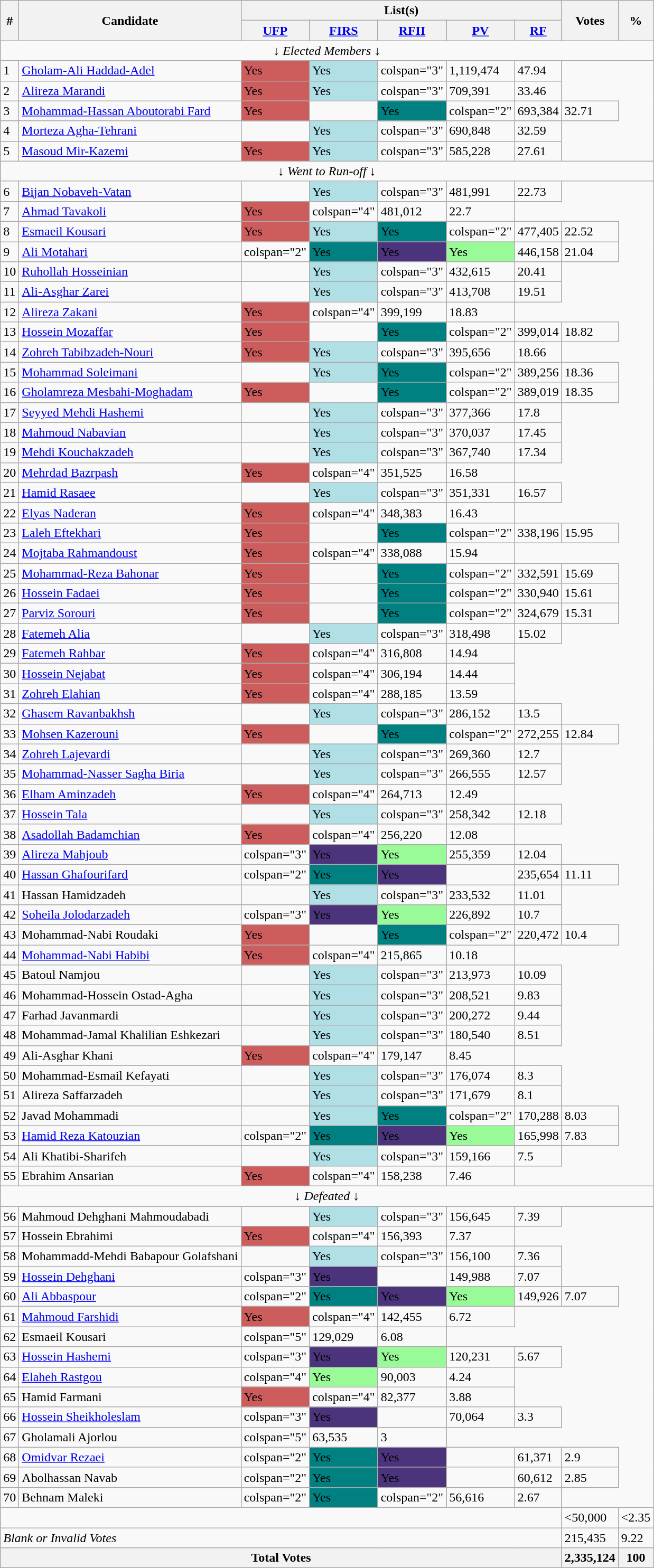<table class="wikitable">
<tr>
<th rowspan="2">#</th>
<th rowspan="2">Candidate</th>
<th colspan="5">List(s)</th>
<th rowspan="2">Votes</th>
<th rowspan="2">%</th>
</tr>
<tr>
<th><a href='#'>UFP</a></th>
<th><a href='#'>FIRS</a></th>
<th><a href='#'>RFII</a></th>
<th><a href='#'>PV</a></th>
<th><a href='#'>RF</a></th>
</tr>
<tr>
<td align=center colspan="9">↓ <em>Elected Members</em> ↓</td>
</tr>
<tr>
<td>1</td>
<td><a href='#'>Gholam-Ali Haddad-Adel</a></td>
<td style="background:#CD5C5C;"><span>Yes</span></td>
<td style="background:#B0E0E6;"><span>Yes</span></td>
<td>colspan="3" </td>
<td>1,119,474</td>
<td>47.94</td>
</tr>
<tr>
<td>2</td>
<td><a href='#'>Alireza Marandi</a></td>
<td style="background:#CD5C5C;"><span>Yes</span></td>
<td style="background:#B0E0E6;"><span>Yes</span></td>
<td>colspan="3" </td>
<td>709,391</td>
<td>33.46</td>
</tr>
<tr>
<td>3</td>
<td><a href='#'>Mohammad-Hassan Aboutorabi Fard</a></td>
<td style="background:#CD5C5C;"><span>Yes</span></td>
<td></td>
<td style="background:#008080;"><span>Yes</span></td>
<td>colspan="2" </td>
<td>693,384</td>
<td>32.71</td>
</tr>
<tr>
<td>4</td>
<td><a href='#'>Morteza Agha-Tehrani</a></td>
<td></td>
<td style="background:#B0E0E6;"><span>Yes</span></td>
<td>colspan="3" </td>
<td>690,848</td>
<td>32.59</td>
</tr>
<tr>
<td>5</td>
<td><a href='#'>Masoud Mir-Kazemi</a></td>
<td style="background:#CD5C5C;"><span>Yes</span></td>
<td style="background:#B0E0E6;"><span>Yes</span></td>
<td>colspan="3" </td>
<td>585,228</td>
<td>27.61</td>
</tr>
<tr>
<td align=center colspan="9">↓ <em>Went to Run-off</em> ↓</td>
</tr>
<tr>
<td>6</td>
<td><a href='#'>Bijan Nobaveh-Vatan</a></td>
<td></td>
<td style="background:#B0E0E6;"><span>Yes</span></td>
<td>colspan="3" </td>
<td>481,991</td>
<td>22.73</td>
</tr>
<tr>
<td>7</td>
<td><a href='#'>Ahmad Tavakoli</a></td>
<td style="background:#CD5C5C;"><span>Yes</span></td>
<td>colspan="4" </td>
<td>481,012</td>
<td>22.7</td>
</tr>
<tr>
<td>8</td>
<td><a href='#'>Esmaeil Kousari</a></td>
<td style="background:#CD5C5C;"><span>Yes</span></td>
<td style="background:#B0E0E6;"><span>Yes</span></td>
<td style="background:#008080;"><span>Yes</span></td>
<td>colspan="2" </td>
<td>477,405</td>
<td>22.52</td>
</tr>
<tr>
<td>9</td>
<td><a href='#'>Ali Motahari</a></td>
<td>colspan="2" </td>
<td style="background:#008080;"><span>Yes</span></td>
<td style="background:#4b347c;"><span>Yes</span></td>
<td style="background:#98FB98;"><span>Yes</span></td>
<td>446,158</td>
<td>21.04</td>
</tr>
<tr>
<td>10</td>
<td><a href='#'>Ruhollah Hosseinian</a></td>
<td></td>
<td style="background:#B0E0E6;"><span>Yes</span></td>
<td>colspan="3" </td>
<td>432,615</td>
<td>20.41</td>
</tr>
<tr>
<td>11</td>
<td><a href='#'>Ali-Asghar Zarei</a></td>
<td></td>
<td style="background:#B0E0E6;"><span>Yes</span></td>
<td>colspan="3" </td>
<td>413,708</td>
<td>19.51</td>
</tr>
<tr>
<td>12</td>
<td><a href='#'>Alireza Zakani</a></td>
<td style="background:#CD5C5C;"><span>Yes</span></td>
<td>colspan="4" </td>
<td>399,199</td>
<td>18.83</td>
</tr>
<tr>
<td>13</td>
<td><a href='#'>Hossein Mozaffar</a></td>
<td style="background:#CD5C5C;"><span>Yes</span></td>
<td></td>
<td style="background:#008080;"><span>Yes</span></td>
<td>colspan="2" </td>
<td>399,014</td>
<td>18.82</td>
</tr>
<tr>
<td>14</td>
<td><a href='#'>Zohreh Tabibzadeh-Nouri</a></td>
<td style="background:#CD5C5C;"><span>Yes</span></td>
<td style="background:#B0E0E6;"><span>Yes</span></td>
<td>colspan="3" </td>
<td>395,656</td>
<td>18.66</td>
</tr>
<tr>
<td>15</td>
<td><a href='#'>Mohammad Soleimani</a></td>
<td></td>
<td style="background:#B0E0E6;"><span>Yes</span></td>
<td style="background:#008080;"><span>Yes</span></td>
<td>colspan="2" </td>
<td>389,256</td>
<td>18.36</td>
</tr>
<tr>
<td>16</td>
<td><a href='#'>Gholamreza Mesbahi-Moghadam</a></td>
<td style="background:#CD5C5C;"><span>Yes</span></td>
<td></td>
<td style="background:#008080;"><span>Yes</span></td>
<td>colspan="2" </td>
<td>389,019</td>
<td>18.35</td>
</tr>
<tr>
<td>17</td>
<td><a href='#'>Seyyed Mehdi Hashemi</a></td>
<td></td>
<td style="background:#B0E0E6;"><span>Yes</span></td>
<td>colspan="3" </td>
<td>377,366</td>
<td>17.8</td>
</tr>
<tr>
<td>18</td>
<td><a href='#'>Mahmoud Nabavian</a></td>
<td></td>
<td style="background:#B0E0E6;"><span>Yes</span></td>
<td>colspan="3" </td>
<td>370,037</td>
<td>17.45</td>
</tr>
<tr>
<td>19</td>
<td><a href='#'>Mehdi Kouchakzadeh</a></td>
<td></td>
<td style="background:#B0E0E6;"><span>Yes</span></td>
<td>colspan="3" </td>
<td>367,740</td>
<td>17.34</td>
</tr>
<tr>
<td>20</td>
<td><a href='#'>Mehrdad Bazrpash</a></td>
<td style="background:#CD5C5C;"><span>Yes</span></td>
<td>colspan="4" </td>
<td>351,525</td>
<td>16.58</td>
</tr>
<tr>
<td>21</td>
<td><a href='#'>Hamid Rasaee</a></td>
<td></td>
<td style="background:#B0E0E6;"><span>Yes</span></td>
<td>colspan="3" </td>
<td>351,331</td>
<td>16.57</td>
</tr>
<tr>
<td>22</td>
<td><a href='#'>Elyas Naderan</a></td>
<td style="background:#CD5C5C;"><span>Yes</span></td>
<td>colspan="4" </td>
<td>348,383</td>
<td>16.43</td>
</tr>
<tr>
<td>23</td>
<td><a href='#'>Laleh Eftekhari</a></td>
<td style="background:#CD5C5C;"><span>Yes</span></td>
<td></td>
<td style="background:#008080;"><span>Yes</span></td>
<td>colspan="2" </td>
<td>338,196</td>
<td>15.95</td>
</tr>
<tr>
<td>24</td>
<td><a href='#'>Mojtaba Rahmandoust</a></td>
<td style="background:#CD5C5C;"><span>Yes</span></td>
<td>colspan="4" </td>
<td>338,088</td>
<td>15.94</td>
</tr>
<tr>
<td>25</td>
<td><a href='#'>Mohammad-Reza Bahonar</a></td>
<td style="background:#CD5C5C;"><span>Yes</span></td>
<td></td>
<td style="background:#008080;"><span>Yes</span></td>
<td>colspan="2" </td>
<td>332,591</td>
<td>15.69</td>
</tr>
<tr>
<td>26</td>
<td><a href='#'>Hossein Fadaei</a></td>
<td style="background:#CD5C5C;"><span>Yes</span></td>
<td></td>
<td style="background:#008080;"><span>Yes</span></td>
<td>colspan="2" </td>
<td>330,940</td>
<td>15.61</td>
</tr>
<tr>
<td>27</td>
<td><a href='#'>Parviz Sorouri</a></td>
<td style="background:#CD5C5C;"><span>Yes</span></td>
<td></td>
<td style="background:#008080;"><span>Yes</span></td>
<td>colspan="2" </td>
<td>324,679</td>
<td>15.31</td>
</tr>
<tr>
<td>28</td>
<td><a href='#'>Fatemeh Alia</a></td>
<td></td>
<td style="background:#B0E0E6;"><span>Yes</span></td>
<td>colspan="3" </td>
<td>318,498</td>
<td>15.02</td>
</tr>
<tr>
<td>29</td>
<td><a href='#'>Fatemeh Rahbar</a></td>
<td style="background:#CD5C5C;"><span>Yes</span></td>
<td>colspan="4" </td>
<td>316,808</td>
<td>14.94</td>
</tr>
<tr>
<td>30</td>
<td><a href='#'>Hossein Nejabat</a></td>
<td style="background:#CD5C5C;"><span>Yes</span></td>
<td>colspan="4" </td>
<td>306,194</td>
<td>14.44</td>
</tr>
<tr>
<td>31</td>
<td><a href='#'>Zohreh Elahian</a></td>
<td style="background:#CD5C5C;"><span>Yes</span></td>
<td>colspan="4" </td>
<td>288,185</td>
<td>13.59</td>
</tr>
<tr>
<td>32</td>
<td><a href='#'>Ghasem Ravanbakhsh</a></td>
<td></td>
<td style="background:#B0E0E6;"><span>Yes</span></td>
<td>colspan="3" </td>
<td>286,152</td>
<td>13.5</td>
</tr>
<tr>
<td>33</td>
<td><a href='#'>Mohsen Kazerouni</a></td>
<td style="background:#CD5C5C;"><span>Yes</span></td>
<td></td>
<td style="background:#008080;"><span>Yes</span></td>
<td>colspan="2" </td>
<td>272,255</td>
<td>12.84</td>
</tr>
<tr>
<td>34</td>
<td><a href='#'>Zohreh Lajevardi</a></td>
<td></td>
<td style="background:#B0E0E6;"><span>Yes</span></td>
<td>colspan="3" </td>
<td>269,360</td>
<td>12.7</td>
</tr>
<tr>
<td>35</td>
<td><a href='#'>Mohammad-Nasser Sagha Biria</a></td>
<td></td>
<td style="background:#B0E0E6;"><span>Yes</span></td>
<td>colspan="3" </td>
<td>266,555</td>
<td>12.57</td>
</tr>
<tr>
<td>36</td>
<td><a href='#'>Elham Aminzadeh</a></td>
<td style="background:#CD5C5C;"><span>Yes</span></td>
<td>colspan="4" </td>
<td>264,713</td>
<td>12.49</td>
</tr>
<tr>
<td>37</td>
<td><a href='#'>Hossein Tala</a></td>
<td></td>
<td style="background:#B0E0E6;"><span>Yes</span></td>
<td>colspan="3" </td>
<td>258,342</td>
<td>12.18</td>
</tr>
<tr>
<td>38</td>
<td><a href='#'>Asadollah Badamchian</a></td>
<td style="background:#CD5C5C;"><span>Yes</span></td>
<td>colspan="4" </td>
<td>256,220</td>
<td>12.08</td>
</tr>
<tr>
<td>39</td>
<td><a href='#'>Alireza Mahjoub</a></td>
<td>colspan="3" </td>
<td style="background:#4b347c;"><span>Yes</span></td>
<td style="background:#98FB98;"><span>Yes</span></td>
<td>255,359</td>
<td>12.04</td>
</tr>
<tr>
<td>40</td>
<td><a href='#'>Hassan Ghafourifard</a></td>
<td>colspan="2" </td>
<td style="background:#008080;"><span>Yes</span></td>
<td style="background:#4b347c;"><span>Yes</span></td>
<td></td>
<td>235,654</td>
<td>11.11</td>
</tr>
<tr>
<td>41</td>
<td>Hassan Hamidzadeh</td>
<td></td>
<td style="background:#B0E0E6;"><span>Yes</span></td>
<td>colspan="3" </td>
<td>233,532</td>
<td>11.01</td>
</tr>
<tr>
<td>42</td>
<td><a href='#'>Soheila Jolodarzadeh</a></td>
<td>colspan="3" </td>
<td style="background:#4b347c;"><span>Yes</span></td>
<td style="background:#98FB98;"><span>Yes</span></td>
<td>226,892</td>
<td>10.7</td>
</tr>
<tr>
<td>43</td>
<td>Mohammad-Nabi Roudaki</td>
<td style="background:#CD5C5C;"><span>Yes</span></td>
<td></td>
<td style="background:#008080;"><span>Yes</span></td>
<td>colspan="2" </td>
<td>220,472</td>
<td>10.4</td>
</tr>
<tr>
<td>44</td>
<td><a href='#'>Mohammad-Nabi Habibi</a></td>
<td style="background:#CD5C5C;"><span>Yes</span></td>
<td>colspan="4" </td>
<td>215,865</td>
<td>10.18</td>
</tr>
<tr>
<td>45</td>
<td>Batoul Namjou</td>
<td></td>
<td style="background:#B0E0E6;"><span>Yes</span></td>
<td>colspan="3" </td>
<td>213,973</td>
<td>10.09</td>
</tr>
<tr>
<td>46</td>
<td>Mohammad-Hossein Ostad-Agha</td>
<td></td>
<td style="background:#B0E0E6;"><span>Yes</span></td>
<td>colspan="3" </td>
<td>208,521</td>
<td>9.83</td>
</tr>
<tr>
<td>47</td>
<td>Farhad Javanmardi</td>
<td></td>
<td style="background:#B0E0E6;"><span>Yes</span></td>
<td>colspan="3" </td>
<td>200,272</td>
<td>9.44</td>
</tr>
<tr>
<td>48</td>
<td>Mohammad-Jamal Khalilian Eshkezari</td>
<td></td>
<td style="background:#B0E0E6;"><span>Yes</span></td>
<td>colspan="3" </td>
<td>180,540</td>
<td>8.51</td>
</tr>
<tr>
<td>49</td>
<td>Ali-Asghar Khani</td>
<td style="background:#CD5C5C;"><span>Yes</span></td>
<td>colspan="4" </td>
<td>179,147</td>
<td>8.45</td>
</tr>
<tr>
<td>50</td>
<td>Mohammad-Esmail Kefayati</td>
<td></td>
<td style="background:#B0E0E6;"><span>Yes</span></td>
<td>colspan="3" </td>
<td>176,074</td>
<td>8.3</td>
</tr>
<tr>
<td>51</td>
<td>Alireza Saffarzadeh</td>
<td></td>
<td style="background:#B0E0E6;"><span>Yes</span></td>
<td>colspan="3" </td>
<td>171,679</td>
<td>8.1</td>
</tr>
<tr>
<td>52</td>
<td>Javad Mohammadi</td>
<td></td>
<td style="background:#B0E0E6;"><span>Yes</span></td>
<td style="background:#008080;"><span>Yes</span></td>
<td>colspan="2" </td>
<td>170,288</td>
<td>8.03</td>
</tr>
<tr>
<td>53</td>
<td><a href='#'>Hamid Reza Katouzian</a></td>
<td>colspan="2" </td>
<td style="background:#008080;"><span>Yes</span></td>
<td style="background:#4b347c;"><span>Yes</span></td>
<td style="background:#98FB98;"><span>Yes</span></td>
<td>165,998</td>
<td>7.83</td>
</tr>
<tr>
<td>54</td>
<td>Ali Khatibi-Sharifeh</td>
<td></td>
<td style="background:#B0E0E6;"><span>Yes</span></td>
<td>colspan="3" </td>
<td>159,166</td>
<td>7.5</td>
</tr>
<tr>
<td>55</td>
<td>Ebrahim Ansarian</td>
<td style="background:#CD5C5C;"><span>Yes</span></td>
<td>colspan="4" </td>
<td>158,238</td>
<td>7.46</td>
</tr>
<tr>
<td align=center colspan="9">↓ <em>Defeated</em> ↓</td>
</tr>
<tr>
<td>56</td>
<td>Mahmoud Dehghani Mahmoudabadi</td>
<td></td>
<td style="background:#B0E0E6;"><span>Yes</span></td>
<td>colspan="3" </td>
<td>156,645</td>
<td>7.39</td>
</tr>
<tr>
<td>57</td>
<td>Hossein Ebrahimi</td>
<td style="background:#CD5C5C;"><span>Yes</span></td>
<td>colspan="4" </td>
<td>156,393</td>
<td>7.37</td>
</tr>
<tr>
<td>58</td>
<td>Mohammadd-Mehdi Babapour Golafshani</td>
<td></td>
<td style="background:#B0E0E6;"><span>Yes</span></td>
<td>colspan="3" </td>
<td>156,100</td>
<td>7.36</td>
</tr>
<tr>
<td>59</td>
<td><a href='#'>Hossein Dehghani</a></td>
<td>colspan="3" </td>
<td style="background:#4b347c;"><span>Yes</span></td>
<td></td>
<td>149,988</td>
<td>7.07</td>
</tr>
<tr>
<td>60</td>
<td><a href='#'>Ali Abbaspour</a></td>
<td>colspan="2" </td>
<td style="background:#008080;"><span>Yes</span></td>
<td style="background:#4b347c;"><span>Yes</span></td>
<td style="background:#98FB98;"><span>Yes</span></td>
<td>149,926</td>
<td>7.07</td>
</tr>
<tr>
<td>61</td>
<td><a href='#'>Mahmoud Farshidi</a></td>
<td style="background:#CD5C5C;"><span>Yes</span></td>
<td>colspan="4" </td>
<td>142,455</td>
<td>6.72</td>
</tr>
<tr>
<td>62</td>
<td>Esmaeil Kousari</td>
<td>colspan="5" </td>
<td>129,029</td>
<td>6.08</td>
</tr>
<tr>
<td>63</td>
<td><a href='#'>Hossein Hashemi</a></td>
<td>colspan="3" </td>
<td style="background:#4b347c;"><span>Yes</span></td>
<td style="background:#98FB98;"><span>Yes</span></td>
<td>120,231</td>
<td>5.67</td>
</tr>
<tr>
<td>64</td>
<td><a href='#'>Elaheh Rastgou</a></td>
<td>colspan="4" </td>
<td style="background:#98FB98;"><span>Yes</span></td>
<td>90,003</td>
<td>4.24</td>
</tr>
<tr>
<td>65</td>
<td>Hamid Farmani</td>
<td style="background:#CD5C5C;"><span>Yes</span></td>
<td>colspan="4" </td>
<td>82,377</td>
<td>3.88</td>
</tr>
<tr>
<td>66</td>
<td><a href='#'>Hossein Sheikholeslam</a></td>
<td>colspan="3" </td>
<td style="background:#4b347c;"><span>Yes</span></td>
<td></td>
<td>70,064</td>
<td>3.3</td>
</tr>
<tr>
<td>67</td>
<td>Gholamali Ajorlou</td>
<td>colspan="5" </td>
<td>63,535</td>
<td>3</td>
</tr>
<tr>
<td>68</td>
<td><a href='#'>Omidvar Rezaei</a></td>
<td>colspan="2" </td>
<td style="background:#008080;"><span>Yes</span></td>
<td style="background:#4b347c;"><span>Yes</span></td>
<td></td>
<td>61,371</td>
<td>2.9</td>
</tr>
<tr>
<td>69</td>
<td>Abolhassan Navab</td>
<td>colspan="2" </td>
<td style="background:#008080;"><span>Yes</span></td>
<td style="background:#4b347c;"><span>Yes</span></td>
<td></td>
<td>60,612</td>
<td>2.85</td>
</tr>
<tr>
<td>70</td>
<td>Behnam Maleki</td>
<td>colspan="2" </td>
<td style="background:#008080;"><span>Yes</span></td>
<td>colspan="2" </td>
<td>56,616</td>
<td>2.67</td>
</tr>
<tr>
<td colspan="7"></td>
<td><50,000</td>
<td><2.35</td>
</tr>
<tr>
<td colspan="7"><em>Blank or Invalid Votes</em></td>
<td>215,435</td>
<td>9.22</td>
</tr>
<tr>
<th colspan="7">Total Votes</th>
<th>2,335,124</th>
<th>100</th>
</tr>
</table>
